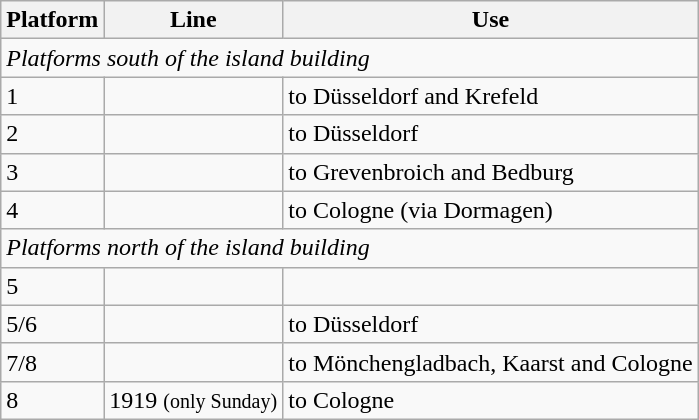<table class="wikitable">
<tr>
<th>Platform</th>
<th>Line</th>
<th>Use</th>
</tr>
<tr>
<td colspan="4"><em>Platforms south of the island building</em></td>
</tr>
<tr>
<td>1</td>
<td> </td>
<td>to Düsseldorf and Krefeld</td>
</tr>
<tr>
<td>2</td>
<td></td>
<td>to Düsseldorf</td>
</tr>
<tr>
<td>3</td>
<td></td>
<td>to Grevenbroich and Bedburg</td>
</tr>
<tr>
<td>4</td>
<td> </td>
<td>to Cologne (via Dormagen)</td>
</tr>
<tr>
<td colspan="4"><em>Platforms north of the island building</em></td>
</tr>
<tr>
<td>5</td>
<td></td>
</tr>
<tr>
<td>5/6</td>
<td>    </td>
<td>to Düsseldorf</td>
</tr>
<tr>
<td>7/8</td>
<td>    </td>
<td>to Mönchengladbach, Kaarst and Cologne</td>
</tr>
<tr>
<td>8</td>
<td> 1919 <small>(only Sunday)</small></td>
<td>to Cologne</td>
</tr>
</table>
